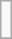<table class="wikitable">
<tr ---->
<td><br></td>
</tr>
<tr --->
</tr>
</table>
